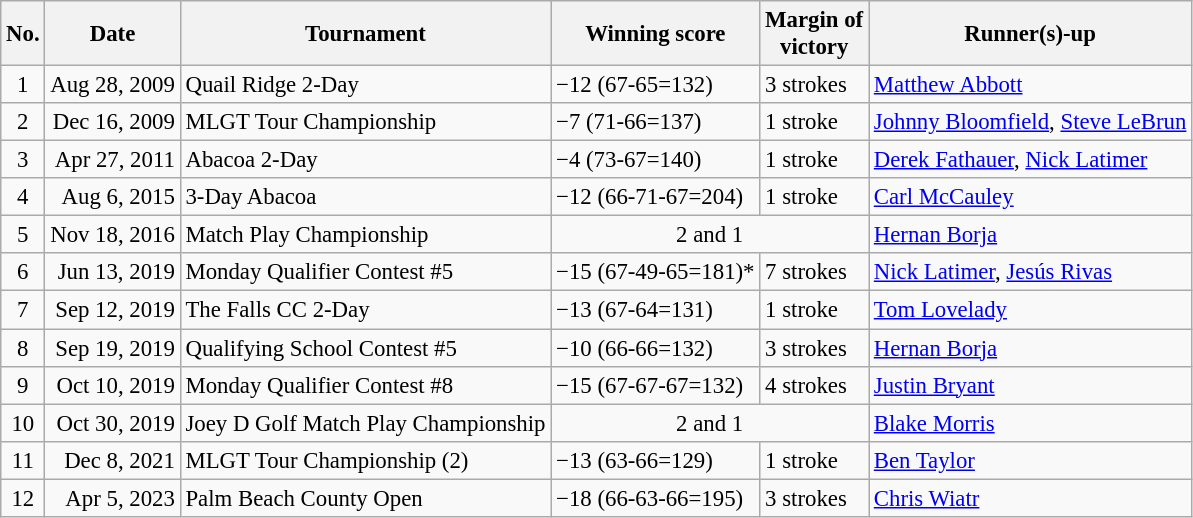<table class="wikitable" style="font-size:95%;">
<tr>
<th>No.</th>
<th>Date</th>
<th>Tournament</th>
<th>Winning score</th>
<th>Margin of<br>victory</th>
<th>Runner(s)-up</th>
</tr>
<tr>
<td align=center>1</td>
<td align=right>Aug 28, 2009</td>
<td>Quail Ridge 2-Day</td>
<td>−12 (67-65=132)</td>
<td>3 strokes</td>
<td> <a href='#'>Matthew Abbott</a></td>
</tr>
<tr>
<td align=center>2</td>
<td align=right>Dec 16, 2009</td>
<td>MLGT Tour Championship</td>
<td>−7 (71-66=137)</td>
<td>1 stroke</td>
<td> <a href='#'>Johnny Bloomfield</a>,  <a href='#'>Steve LeBrun</a></td>
</tr>
<tr>
<td align=center>3</td>
<td align=right>Apr 27, 2011</td>
<td>Abacoa 2-Day</td>
<td>−4 (73-67=140)</td>
<td>1 stroke</td>
<td> <a href='#'>Derek Fathauer</a>,  <a href='#'>Nick Latimer</a></td>
</tr>
<tr>
<td align=center>4</td>
<td align=right>Aug 6, 2015</td>
<td>3-Day Abacoa</td>
<td>−12 (66-71-67=204)</td>
<td>1 stroke</td>
<td> <a href='#'>Carl McCauley</a></td>
</tr>
<tr>
<td align=center>5</td>
<td align=right>Nov 18, 2016</td>
<td>Match Play Championship</td>
<td colspan=2 align=center>2 and 1</td>
<td> <a href='#'>Hernan Borja</a></td>
</tr>
<tr>
<td align=center>6</td>
<td align=right>Jun 13, 2019</td>
<td>Monday Qualifier Contest #5</td>
<td>−15 (67-49-65=181)*</td>
<td>7 strokes</td>
<td> <a href='#'>Nick Latimer</a>,  <a href='#'>Jesús Rivas</a></td>
</tr>
<tr>
<td align=center>7</td>
<td align=right>Sep 12, 2019</td>
<td>The Falls CC 2-Day</td>
<td>−13 (67-64=131)</td>
<td>1 stroke</td>
<td> <a href='#'>Tom Lovelady</a></td>
</tr>
<tr>
<td align=center>8</td>
<td align=right>Sep 19, 2019</td>
<td>Qualifying School Contest #5</td>
<td>−10 (66-66=132)</td>
<td>3 strokes</td>
<td> <a href='#'>Hernan Borja</a></td>
</tr>
<tr>
<td align=center>9</td>
<td align=right>Oct 10, 2019</td>
<td>Monday Qualifier Contest #8</td>
<td>−15 (67-67-67=132)</td>
<td>4 strokes</td>
<td> <a href='#'>Justin Bryant</a></td>
</tr>
<tr>
<td align=center>10</td>
<td align=right>Oct 30, 2019</td>
<td>Joey D Golf Match Play Championship</td>
<td colspan=2 align=center>2 and 1</td>
<td> <a href='#'>Blake Morris</a></td>
</tr>
<tr>
<td align=center>11</td>
<td align=right>Dec 8, 2021</td>
<td>MLGT Tour Championship (2)</td>
<td>−13 (63-66=129)</td>
<td>1 stroke</td>
<td> <a href='#'>Ben Taylor</a></td>
</tr>
<tr>
<td align=center>12</td>
<td align=right>Apr 5, 2023</td>
<td>Palm Beach County Open</td>
<td>−18 (66-63-66=195)</td>
<td>3 strokes</td>
<td> <a href='#'>Chris Wiatr</a></td>
</tr>
</table>
